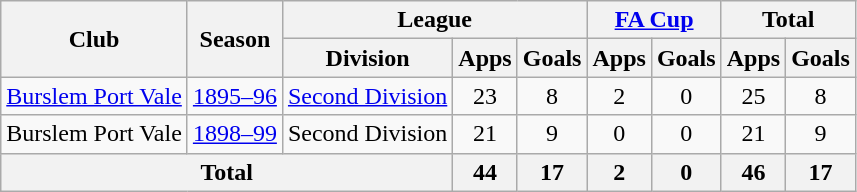<table class="wikitable" style="text-align:center">
<tr>
<th rowspan="2">Club</th>
<th rowspan="2">Season</th>
<th colspan="3">League</th>
<th colspan="2"><a href='#'>FA Cup</a></th>
<th colspan="2">Total</th>
</tr>
<tr>
<th>Division</th>
<th>Apps</th>
<th>Goals</th>
<th>Apps</th>
<th>Goals</th>
<th>Apps</th>
<th>Goals</th>
</tr>
<tr>
<td><a href='#'>Burslem Port Vale</a></td>
<td><a href='#'>1895–96</a></td>
<td><a href='#'>Second Division</a></td>
<td>23</td>
<td>8</td>
<td>2</td>
<td>0</td>
<td>25</td>
<td>8</td>
</tr>
<tr>
<td>Burslem Port Vale</td>
<td><a href='#'>1898–99</a></td>
<td>Second Division</td>
<td>21</td>
<td>9</td>
<td>0</td>
<td>0</td>
<td>21</td>
<td>9</td>
</tr>
<tr>
<th colspan="3">Total</th>
<th>44</th>
<th>17</th>
<th>2</th>
<th>0</th>
<th>46</th>
<th>17</th>
</tr>
</table>
